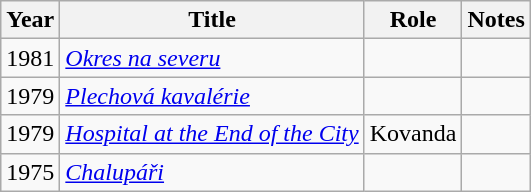<table class="wikitable sortable">
<tr>
<th>Year</th>
<th>Title</th>
<th>Role</th>
<th class="unsortable">Notes</th>
</tr>
<tr>
<td>1981</td>
<td><em><a href='#'>Okres na severu</a></em></td>
<td></td>
<td></td>
</tr>
<tr>
<td>1979</td>
<td><em><a href='#'>Plechová kavalérie</a></em></td>
<td></td>
<td></td>
</tr>
<tr>
<td>1979</td>
<td><em><a href='#'>Hospital at the End of the City</a></em></td>
<td>Kovanda</td>
<td></td>
</tr>
<tr>
<td>1975</td>
<td><em><a href='#'>Chalupáři</a></em></td>
<td></td>
<td></td>
</tr>
</table>
